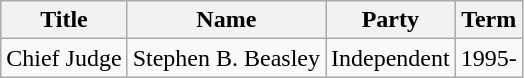<table class = "wikitable">
<tr>
<th>Title</th>
<th>Name</th>
<th>Party</th>
<th>Term</th>
</tr>
<tr>
<td>Chief Judge</td>
<td>Stephen B. Beasley</td>
<td>Independent</td>
<td>1995-</td>
</tr>
</table>
